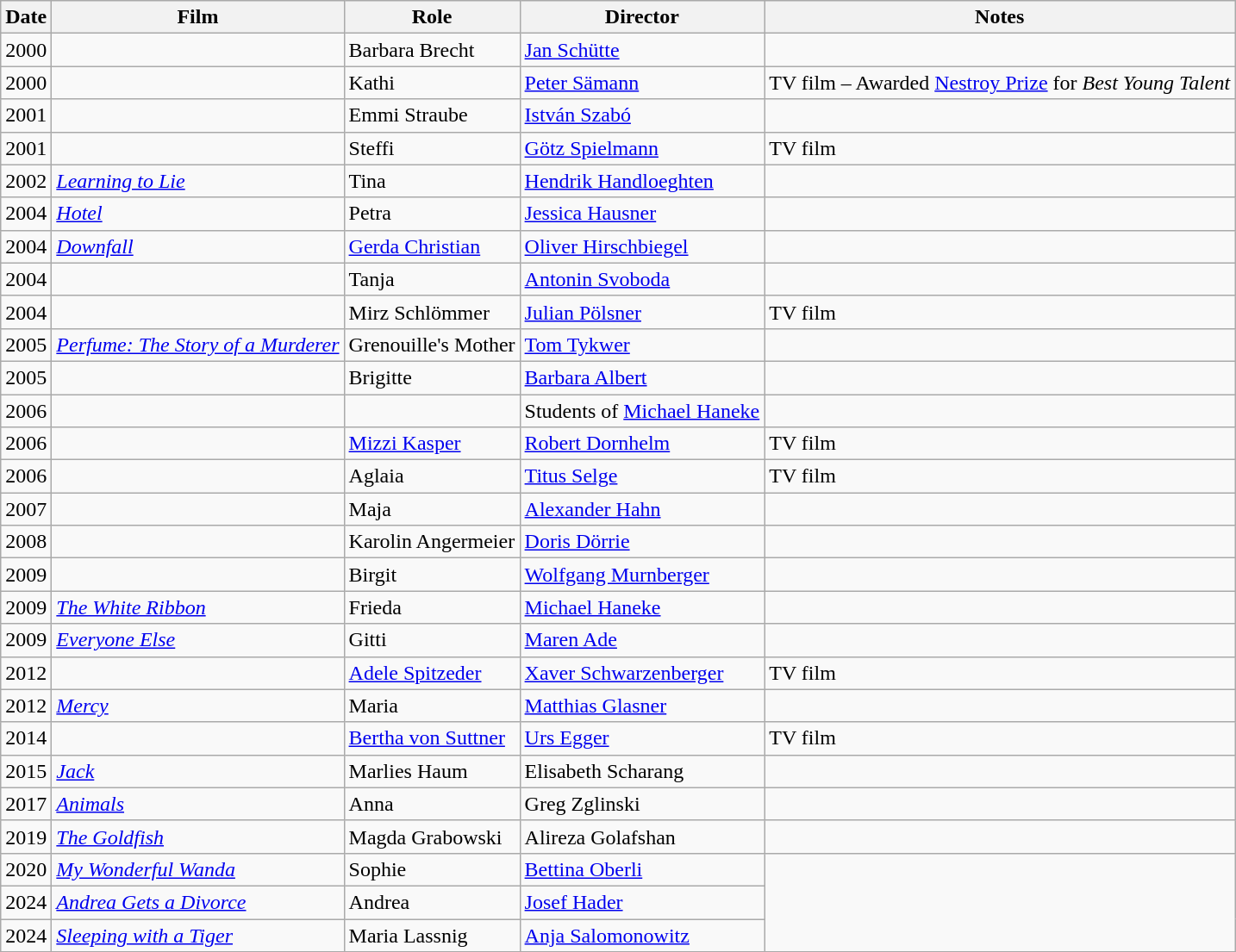<table class="wikitable">
<tr>
<th>Date</th>
<th>Film</th>
<th>Role</th>
<th>Director</th>
<th>Notes</th>
</tr>
<tr>
<td>2000</td>
<td></td>
<td>Barbara Brecht</td>
<td><a href='#'>Jan Schütte</a></td>
<td></td>
</tr>
<tr>
<td>2000</td>
<td></td>
<td>Kathi</td>
<td><a href='#'>Peter Sämann</a></td>
<td>TV film – Awarded <a href='#'>Nestroy Prize</a> for <em>Best Young Talent</em></td>
</tr>
<tr>
<td>2001</td>
<td></td>
<td>Emmi Straube</td>
<td><a href='#'>István Szabó</a></td>
<td></td>
</tr>
<tr>
<td>2001</td>
<td></td>
<td>Steffi</td>
<td><a href='#'>Götz Spielmann</a></td>
<td>TV film</td>
</tr>
<tr>
<td>2002</td>
<td><em><a href='#'>Learning to Lie</a></em></td>
<td>Tina</td>
<td><a href='#'>Hendrik Handloeghten</a></td>
<td></td>
</tr>
<tr>
<td>2004</td>
<td><em><a href='#'>Hotel</a></em></td>
<td>Petra</td>
<td><a href='#'>Jessica Hausner</a></td>
<td></td>
</tr>
<tr>
<td>2004</td>
<td><em><a href='#'>Downfall</a></em></td>
<td><a href='#'>Gerda Christian</a></td>
<td><a href='#'>Oliver Hirschbiegel</a></td>
<td></td>
</tr>
<tr>
<td>2004</td>
<td></td>
<td>Tanja</td>
<td><a href='#'>Antonin Svoboda</a></td>
<td></td>
</tr>
<tr>
<td>2004</td>
<td></td>
<td>Mirz Schlömmer</td>
<td><a href='#'>Julian Pölsner</a></td>
<td>TV film</td>
</tr>
<tr>
<td>2005</td>
<td><em><a href='#'>Perfume: The Story of a Murderer</a></em></td>
<td>Grenouille's Mother</td>
<td><a href='#'>Tom Tykwer</a></td>
<td></td>
</tr>
<tr>
<td>2005</td>
<td></td>
<td>Brigitte</td>
<td><a href='#'>Barbara Albert</a></td>
<td></td>
</tr>
<tr>
<td>2006</td>
<td></td>
<td></td>
<td>Students of <a href='#'>Michael Haneke</a></td>
<td></td>
</tr>
<tr>
<td>2006</td>
<td></td>
<td><a href='#'>Mizzi Kasper</a></td>
<td><a href='#'>Robert Dornhelm</a></td>
<td>TV film</td>
</tr>
<tr>
<td>2006</td>
<td></td>
<td>Aglaia</td>
<td><a href='#'>Titus Selge</a></td>
<td>TV film</td>
</tr>
<tr>
<td>2007</td>
<td></td>
<td>Maja</td>
<td><a href='#'>Alexander Hahn</a></td>
<td></td>
</tr>
<tr>
<td>2008</td>
<td></td>
<td>Karolin Angermeier</td>
<td><a href='#'>Doris Dörrie</a></td>
<td></td>
</tr>
<tr>
<td>2009</td>
<td></td>
<td>Birgit</td>
<td><a href='#'>Wolfgang Murnberger</a></td>
<td></td>
</tr>
<tr>
<td>2009</td>
<td><em><a href='#'>The White Ribbon</a></em></td>
<td>Frieda</td>
<td><a href='#'>Michael Haneke</a></td>
<td></td>
</tr>
<tr>
<td>2009</td>
<td><em><a href='#'>Everyone Else</a></em></td>
<td>Gitti</td>
<td><a href='#'>Maren Ade</a></td>
<td></td>
</tr>
<tr>
<td>2012</td>
<td></td>
<td><a href='#'>Adele Spitzeder</a></td>
<td><a href='#'>Xaver Schwarzenberger</a></td>
<td>TV film</td>
</tr>
<tr>
<td>2012</td>
<td><em><a href='#'>Mercy</a></em></td>
<td>Maria</td>
<td><a href='#'>Matthias Glasner</a></td>
<td></td>
</tr>
<tr>
<td>2014</td>
<td><em></em></td>
<td><a href='#'>Bertha von Suttner</a></td>
<td><a href='#'>Urs Egger</a></td>
<td>TV film</td>
</tr>
<tr>
<td>2015</td>
<td><em><a href='#'>Jack</a></em></td>
<td>Marlies Haum</td>
<td>Elisabeth Scharang</td>
<td></td>
</tr>
<tr>
<td>2017</td>
<td><em><a href='#'>Animals</a></em></td>
<td>Anna</td>
<td>Greg Zglinski</td>
<td></td>
</tr>
<tr>
<td>2019</td>
<td><em><a href='#'>The Goldfish</a></em></td>
<td>Magda Grabowski</td>
<td>Alireza Golafshan</td>
<td></td>
</tr>
<tr>
<td>2020</td>
<td><em><a href='#'>My Wonderful Wanda</a></em></td>
<td>Sophie</td>
<td><a href='#'>Bettina Oberli</a></td>
</tr>
<tr>
<td>2024</td>
<td><em><a href='#'>Andrea Gets a Divorce</a></em></td>
<td>Andrea</td>
<td><a href='#'>Josef Hader</a></td>
</tr>
<tr>
<td>2024</td>
<td><em><a href='#'>Sleeping with a Tiger</a></em></td>
<td>Maria Lassnig</td>
<td><a href='#'>Anja Salomonowitz</a></td>
</tr>
<tr>
</tr>
</table>
